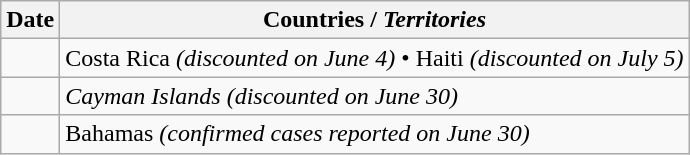<table class="wikitable mw-datatable">
<tr>
<th scope="col">Date</th>
<th scope="col">Countries / <em>Territories</em></th>
</tr>
<tr>
<td></td>
<td>Costa Rica <em>(discounted on June 4)</em> • Haiti <em>(discounted on July 5)</em></td>
</tr>
<tr>
<td></td>
<td><em>Cayman Islands</em> <em>(discounted on June 30)</em></td>
</tr>
<tr>
<td></td>
<td>Bahamas <em>(confirmed cases reported on June 30)</em></td>
</tr>
</table>
